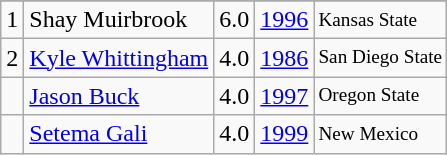<table class="wikitable">
<tr>
</tr>
<tr>
<td>1</td>
<td>Shay Muirbrook</td>
<td>6.0</td>
<td><a href='#'>1996</a></td>
<td style="font-size:80%;">Kansas State</td>
</tr>
<tr>
<td>2</td>
<td><a href='#'>Kyle Whittingham</a></td>
<td>4.0</td>
<td><a href='#'>1986</a></td>
<td style="font-size:80%;">San Diego State</td>
</tr>
<tr>
<td></td>
<td><a href='#'>Jason Buck</a></td>
<td>4.0</td>
<td><a href='#'>1997</a></td>
<td style="font-size:80%;">Oregon State</td>
</tr>
<tr>
<td></td>
<td><a href='#'>Setema Gali</a></td>
<td>4.0</td>
<td><a href='#'>1999</a></td>
<td style="font-size:80%;">New Mexico</td>
</tr>
</table>
